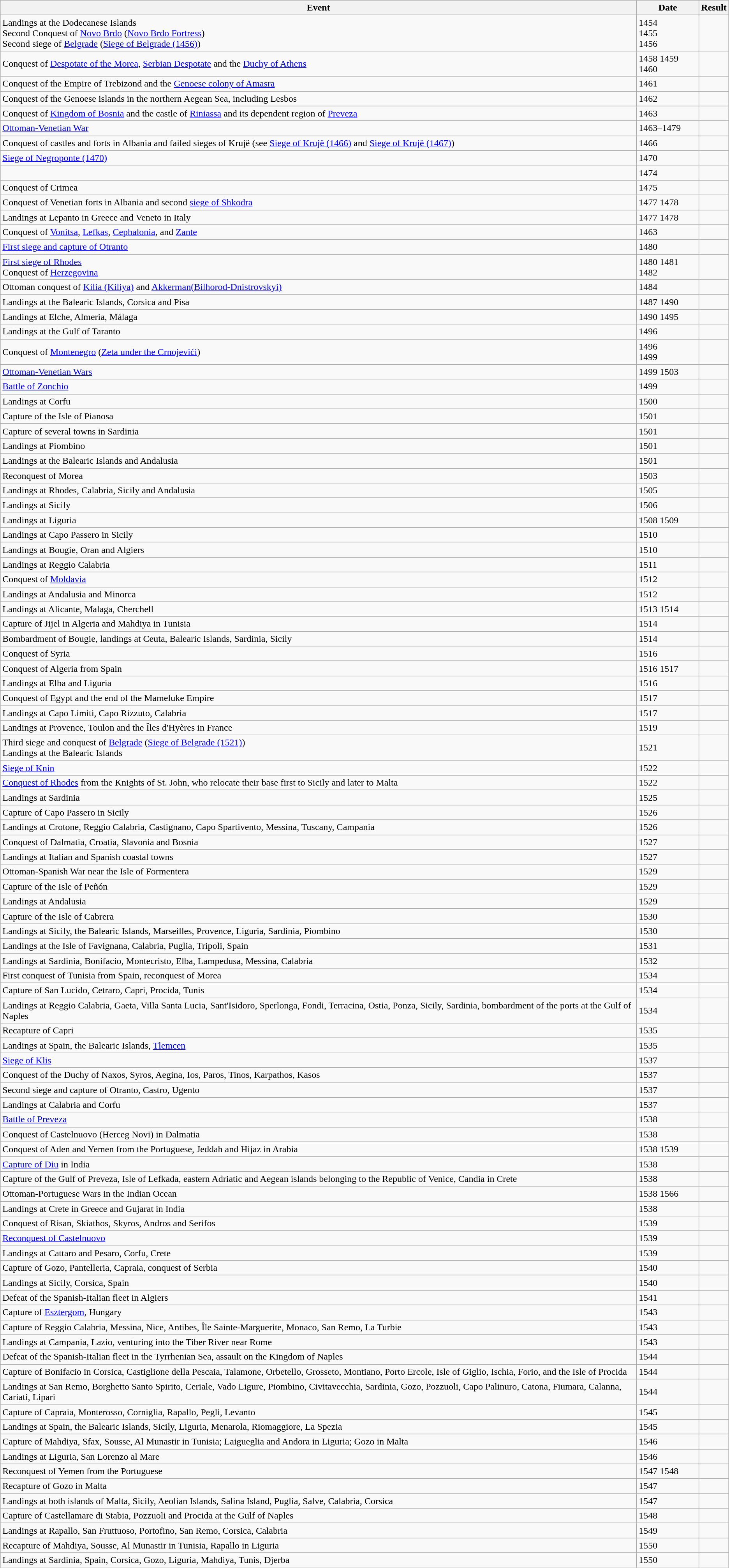<table class="wikitable">
<tr>
<th scope="col">Event</th>
<th scope="col">Date</th>
<th scope="col">Result</th>
</tr>
<tr>
<td>Landings at the Dodecanese Islands<br>Second Conquest of <a href='#'>Novo Brdo</a>  (<a href='#'>Novo Brdo Fortress</a>)<br>Second siege of <a href='#'>Belgrade</a> (<a href='#'>Siege of Belgrade (1456)</a>)</td>
<td>1454<br>1455<br>1456</td>
<td></td>
</tr>
<tr>
<td>Conquest of <a href='#'>Despotate of the Morea</a>, <a href='#'>Serbian Despotate</a> and the <a href='#'>Duchy of Athens</a></td>
<td>1458 1459	1460</td>
<td></td>
</tr>
<tr>
<td>Conquest of the Empire of Trebizond and the <a href='#'>Genoese colony of Amasra</a></td>
<td>1461</td>
<td></td>
</tr>
<tr>
<td>Conquest of the Genoese islands in the northern Aegean Sea, including Lesbos</td>
<td>1462</td>
<td></td>
</tr>
<tr>
<td>Conquest of <a href='#'>Kingdom of Bosnia</a>  and the castle of <a href='#'>Riniassa</a> and its dependent region of <a href='#'>Preveza</a></td>
<td>1463</td>
<td></td>
</tr>
<tr>
<td><a href='#'>Ottoman-Venetian War</a></td>
<td>1463–1479</td>
<td></td>
</tr>
<tr>
<td>Conquest of castles and forts in Albania and failed sieges of Krujë	(see <a href='#'>Siege of Krujë (1466)</a> and <a href='#'>Siege of Krujë (1467)</a>)</td>
<td>1466</td>
<td></td>
</tr>
<tr>
<td><a href='#'>Siege of Negroponte (1470)</a></td>
<td>1470</td>
<td></td>
</tr>
<tr>
<td> </td>
<td>1474</td>
<td></td>
</tr>
<tr>
<td>Conquest of Crimea</td>
<td>1475</td>
<td></td>
</tr>
<tr>
<td>Conquest of Venetian forts in Albania and second <a href='#'>siege of Shkodra</a></td>
<td>1477	1478</td>
<td></td>
</tr>
<tr>
<td>Landings at Lepanto in Greece and Veneto in Italy</td>
<td>1477	1478</td>
<td></td>
</tr>
<tr>
<td>Conquest of <a href='#'>Vonitsa</a>, <a href='#'>Lefkas</a>, <a href='#'>Cephalonia</a>, and <a href='#'>Zante</a></td>
<td>1463</td>
<td></td>
</tr>
<tr>
<td><a href='#'>First siege and capture of Otranto</a></td>
<td>1480</td>
<td></td>
</tr>
<tr>
<td><a href='#'>First siege of Rhodes</a><br>Conquest of <a href='#'>Herzegovina</a></td>
<td>1480	1481<br>1482</td>
<td></td>
</tr>
<tr>
<td>Ottoman conquest of <a href='#'>Kilia (Kiliya)</a> and <a href='#'>Akkerman(Bilhorod-Dnistrovskyi)</a></td>
<td>1484</td>
<td></td>
</tr>
<tr>
<td>Landings at the Balearic Islands, Corsica and Pisa</td>
<td>1487	1490</td>
<td></td>
</tr>
<tr>
<td>Landings at Elche, Almeria, Málaga</td>
<td>1490	1495</td>
<td></td>
</tr>
<tr>
<td>Landings at the Gulf of Taranto</td>
<td>1496</td>
<td></td>
</tr>
<tr>
<td>Conquest of <a href='#'>Montenegro</a> (<a href='#'>Zeta under the Crnojevići</a>)</td>
<td>1496<br>1499</td>
<td></td>
</tr>
<tr>
<td><a href='#'>Ottoman-Venetian Wars</a></td>
<td>1499	1503</td>
<td></td>
</tr>
<tr>
<td><a href='#'>Battle of Zonchio</a></td>
<td>1499</td>
<td></td>
</tr>
<tr>
<td>Landings at Corfu</td>
<td>1500</td>
<td></td>
</tr>
<tr>
<td>Capture of the Isle of Pianosa</td>
<td>1501</td>
<td></td>
</tr>
<tr>
<td>Capture of several towns in Sardinia</td>
<td>1501</td>
<td></td>
</tr>
<tr>
<td>Landings at Piombino</td>
<td>1501</td>
<td></td>
</tr>
<tr>
<td>Landings at the Balearic Islands and Andalusia</td>
<td>1501</td>
<td></td>
</tr>
<tr>
<td>Reconquest of Morea</td>
<td>1503</td>
<td></td>
</tr>
<tr>
<td>Landings at Rhodes, Calabria, Sicily and Andalusia</td>
<td>1505</td>
<td></td>
</tr>
<tr>
<td>Landings at Sicily</td>
<td>1506</td>
<td></td>
</tr>
<tr>
<td>Landings at Liguria</td>
<td>1508	1509</td>
<td></td>
</tr>
<tr>
<td>Landings at Capo Passero in Sicily</td>
<td>1510</td>
<td></td>
</tr>
<tr>
<td>Landings at Bougie, Oran and Algiers</td>
<td>1510</td>
<td></td>
</tr>
<tr>
<td>Landings at Reggio Calabria</td>
<td>1511</td>
<td></td>
</tr>
<tr>
<td>Conquest of <a href='#'>Moldavia</a></td>
<td>1512</td>
<td></td>
</tr>
<tr>
<td>Landings at Andalusia and Minorca</td>
<td>1512</td>
<td></td>
</tr>
<tr>
<td>Landings at Alicante, Malaga, Cherchell</td>
<td>1513	1514</td>
<td></td>
</tr>
<tr>
<td>Capture of Jijel in Algeria and Mahdiya in Tunisia</td>
<td>1514</td>
<td></td>
</tr>
<tr>
<td>Bombardment of Bougie, landings at Ceuta, Balearic Islands, Sardinia, Sicily</td>
<td>1514</td>
<td></td>
</tr>
<tr>
<td>Conquest of Syria</td>
<td>1516</td>
<td></td>
</tr>
<tr>
<td>Conquest of Algeria from Spain</td>
<td>1516	1517</td>
<td></td>
</tr>
<tr>
<td>Landings at Elba and Liguria</td>
<td>1516</td>
<td></td>
</tr>
<tr>
<td>Conquest of Egypt and the end of the Mameluke Empire</td>
<td>1517</td>
<td></td>
</tr>
<tr>
<td>Landings at Capo Limiti, Capo Rizzuto, Calabria</td>
<td>1517</td>
<td></td>
</tr>
<tr>
<td>Landings at Provence, Toulon and the Îles d'Hyères in France</td>
<td>1519</td>
<td></td>
</tr>
<tr>
<td>Third siege and conquest of <a href='#'>Belgrade</a> (<a href='#'>Siege of Belgrade (1521)</a>)<br>Landings at the Balearic Islands</td>
<td>1521</td>
<td></td>
</tr>
<tr>
<td><a href='#'>Siege of Knin</a></td>
<td>1522</td>
<td></td>
</tr>
<tr>
<td><a href='#'>Conquest of Rhodes</a> from the Knights of St. John, who relocate their base first to Sicily and later to Malta</td>
<td>1522</td>
<td></td>
</tr>
<tr>
<td>Landings at Sardinia</td>
<td>1525</td>
<td></td>
</tr>
<tr>
<td>Capture of Capo Passero in Sicily</td>
<td>1526</td>
<td></td>
</tr>
<tr>
<td>Landings at Crotone, Reggio Calabria, Castignano, Capo Spartivento, Messina, Tuscany, Campania</td>
<td>1526</td>
<td></td>
</tr>
<tr>
<td>Conquest of Dalmatia, Croatia, Slavonia and Bosnia</td>
<td>1527</td>
<td></td>
</tr>
<tr>
<td>Landings at Italian and Spanish coastal towns</td>
<td>1527</td>
<td></td>
</tr>
<tr>
<td>Ottoman-Spanish War near the Isle of Formentera</td>
<td>1529</td>
<td></td>
</tr>
<tr>
<td>Capture of the Isle of Peñón</td>
<td>1529</td>
<td></td>
</tr>
<tr>
<td>Landings at Andalusia</td>
<td>1529</td>
<td></td>
</tr>
<tr>
<td>Capture of the Isle of Cabrera</td>
<td>1530</td>
<td></td>
</tr>
<tr>
<td>Landings at Sicily, the Balearic Islands, Marseilles, Provence, Liguria, Sardinia, Piombino</td>
<td>1530</td>
<td></td>
</tr>
<tr>
<td>Landings at the Isle of Favignana, Calabria, Puglia, Tripoli, Spain</td>
<td>1531</td>
<td></td>
</tr>
<tr>
<td>Landings at Sardinia, Bonifacio, Montecristo, Elba, Lampedusa, Messina, Calabria</td>
<td>1532</td>
<td></td>
</tr>
<tr>
<td>First conquest of Tunisia from Spain, reconquest of Morea</td>
<td>1534</td>
<td></td>
</tr>
<tr>
<td>Capture of San Lucido, Cetraro, Capri, Procida, Tunis</td>
<td>1534</td>
<td></td>
</tr>
<tr>
<td>Landings at Reggio Calabria, Gaeta, Villa Santa Lucia, Sant'Isidoro, Sperlonga, Fondi, Terracina, Ostia, Ponza, Sicily, Sardinia, bombardment of the ports at the Gulf of Naples</td>
<td>1534</td>
<td></td>
</tr>
<tr>
<td>Recapture of Capri</td>
<td>1535</td>
<td></td>
</tr>
<tr>
<td>Landings at Spain, the Balearic Islands, <a href='#'>Tlemcen</a></td>
<td>1535</td>
<td></td>
</tr>
<tr>
<td><a href='#'>Siege of Klis</a></td>
<td>1537</td>
<td></td>
</tr>
<tr>
<td>Conquest of the Duchy of Naxos, Syros, Aegina, Ios, Paros, Tinos, Karpathos, Kasos</td>
<td>1537</td>
<td></td>
</tr>
<tr>
<td>Second siege and capture of Otranto, Castro, Ugento</td>
<td>1537</td>
<td></td>
</tr>
<tr>
<td>Landings at Calabria and Corfu</td>
<td>1537</td>
<td></td>
</tr>
<tr>
<td><a href='#'>Battle of Preveza</a></td>
<td>1538</td>
<td></td>
</tr>
<tr>
<td>Conquest of Castelnuovo (Herceg Novi) in Dalmatia</td>
<td>1538</td>
<td></td>
</tr>
<tr>
<td>Conquest of Aden and Yemen from the Portuguese, Jeddah and Hijaz in Arabia</td>
<td>1538	1539</td>
<td></td>
</tr>
<tr>
<td><a href='#'>Capture of Diu</a> in India</td>
<td>1538</td>
<td></td>
</tr>
<tr>
<td>Capture of the Gulf of Preveza, Isle of Lefkada, eastern Adriatic and Aegean islands belonging to the Republic of Venice, Candia in Crete</td>
<td>1538</td>
<td></td>
</tr>
<tr>
<td>Ottoman-Portuguese Wars in the Indian Ocean</td>
<td>1538 1566</td>
<td></td>
</tr>
<tr>
<td>Landings at Crete in Greece and Gujarat in India</td>
<td>1538</td>
<td></td>
</tr>
<tr>
<td>Conquest of Risan, Skiathos, Skyros, Andros and Serifos</td>
<td>1539</td>
<td></td>
</tr>
<tr>
<td><a href='#'>Reconquest of Castelnuovo</a></td>
<td>1539</td>
<td></td>
</tr>
<tr>
<td>Landings at Cattaro and Pesaro, Corfu, Crete</td>
<td>1539</td>
<td></td>
</tr>
<tr>
<td>Capture of Gozo, Pantelleria, Capraia, conquest of Serbia</td>
<td>1540</td>
<td></td>
</tr>
<tr>
<td>Landings at Sicily, Corsica, Spain</td>
<td>1540</td>
<td></td>
</tr>
<tr>
<td>Defeat of the Spanish-Italian fleet in Algiers</td>
<td>1541</td>
<td></td>
</tr>
<tr>
<td>Capture of <a href='#'>Esztergom</a>, Hungary</td>
<td>1543</td>
<td></td>
</tr>
<tr>
<td>Capture of Reggio Calabria, Messina, Nice, Antibes, Île Sainte-Marguerite, Monaco, San Remo, La Turbie</td>
<td>1543</td>
<td></td>
</tr>
<tr>
<td>Landings at Campania, Lazio, venturing into the Tiber River near Rome</td>
<td>1543</td>
<td></td>
</tr>
<tr>
<td>Defeat of the Spanish-Italian fleet in the Tyrrhenian Sea, assault on the Kingdom of Naples</td>
<td>1544</td>
<td></td>
</tr>
<tr>
<td>Capture of Bonifacio in Corsica, Castiglione della Pescaia, Talamone, Orbetello, Grosseto, Montiano, Porto Ercole, Isle of Giglio, Ischia, Forio, and the Isle of Procida</td>
<td>1544</td>
<td></td>
</tr>
<tr>
<td>Landings at San Remo, Borghetto Santo Spirito, Ceriale, Vado Ligure, Piombino, Civitavecchia, Sardinia, Gozo, Pozzuoli, Capo Palinuro, Catona, Fiumara, Calanna, Cariati, Lipari</td>
<td>1544</td>
<td></td>
</tr>
<tr>
<td>Capture of Capraia, Monterosso, Corniglia, Rapallo, Pegli, Levanto</td>
<td>1545</td>
<td></td>
</tr>
<tr>
<td>Landings at Spain, the Balearic Islands, Sicily, Liguria, Menarola, Riomaggiore, La Spezia</td>
<td>1545</td>
<td></td>
</tr>
<tr>
<td>Capture of Mahdiya, Sfax, Sousse, Al Munastir in Tunisia; Laigueglia and Andora in Liguria; Gozo in Malta</td>
<td>1546</td>
<td></td>
</tr>
<tr>
<td>Landings at Liguria, San Lorenzo al Mare</td>
<td>1546</td>
<td></td>
</tr>
<tr>
<td>Reconquest of Yemen from the Portuguese</td>
<td>1547	1548</td>
<td></td>
</tr>
<tr>
<td>Recapture of Gozo in Malta</td>
<td>1547</td>
<td></td>
</tr>
<tr>
<td>Landings at both islands of Malta, Sicily, Aeolian Islands, Salina Island, Puglia, Salve, Calabria, Corsica</td>
<td>1547</td>
<td></td>
</tr>
<tr>
<td>Capture of Castellamare di Stabia, Pozzuoli and Procida at the Gulf of Naples</td>
<td>1548</td>
<td></td>
</tr>
<tr>
<td>Landings at Rapallo, San Fruttuoso, Portofino, San Remo, Corsica, Calabria</td>
<td>1549</td>
<td></td>
</tr>
<tr>
<td>Recapture of Mahdiya, Sousse, Al Munastir in Tunisia, Rapallo in Liguria</td>
<td>1550</td>
<td></td>
</tr>
<tr>
<td>Landings at Sardinia, Spain, Corsica, Gozo, Liguria, Mahdiya, Tunis, Djerba</td>
<td>1550</td>
<td></td>
</tr>
</table>
